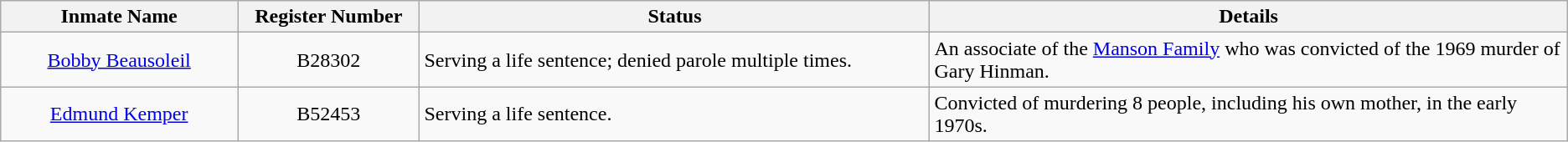<table class="wikitable sortable">
<tr>
<th width=13%>Inmate Name</th>
<th width=10%>Register Number</th>
<th width=28%>Status</th>
<th width=35%>Details</th>
</tr>
<tr>
<td style="text-align:center;"><a href='#'>Bobby Beausoleil</a></td>
<td style="text-align:center;">B28302</td>
<td>Serving a life sentence; denied parole multiple times.</td>
<td>An associate of the <a href='#'>Manson Family</a> who was convicted of the 1969 murder of Gary Hinman.</td>
</tr>
<tr>
<td style="text-align:center;"><a href='#'>Edmund Kemper</a></td>
<td style="text-align:center;">B52453</td>
<td>Serving a life sentence.</td>
<td>Convicted of murdering 8 people, including his own mother, in the early 1970s.</td>
</tr>
</table>
